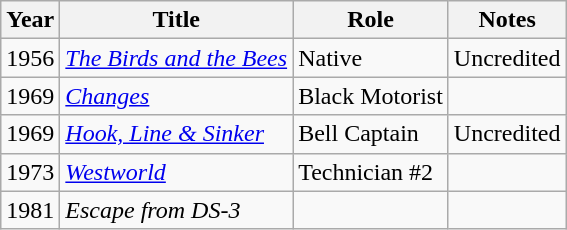<table class="wikitable sortable">
<tr>
<th>Year</th>
<th>Title</th>
<th>Role</th>
<th class="unsortable">Notes</th>
</tr>
<tr>
<td>1956</td>
<td><em><a href='#'>The Birds and the Bees</a></em></td>
<td>Native</td>
<td>Uncredited</td>
</tr>
<tr>
<td>1969</td>
<td><em><a href='#'>Changes</a></em></td>
<td>Black Motorist</td>
<td></td>
</tr>
<tr>
<td>1969</td>
<td><em><a href='#'>Hook, Line & Sinker</a></em></td>
<td>Bell Captain</td>
<td>Uncredited</td>
</tr>
<tr>
<td>1973</td>
<td><em><a href='#'>Westworld</a></em></td>
<td>Technician #2</td>
<td></td>
</tr>
<tr>
<td>1981</td>
<td><em>Escape from DS-3</em></td>
<td></td>
<td></td>
</tr>
</table>
